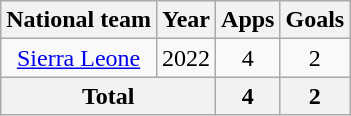<table class="wikitable" style="text-align:center">
<tr>
<th>National team</th>
<th>Year</th>
<th>Apps</th>
<th>Goals</th>
</tr>
<tr>
<td rowspan="1"><a href='#'>Sierra Leone</a></td>
<td>2022</td>
<td>4</td>
<td>2</td>
</tr>
<tr>
<th colspan="2">Total</th>
<th>4</th>
<th>2</th>
</tr>
</table>
